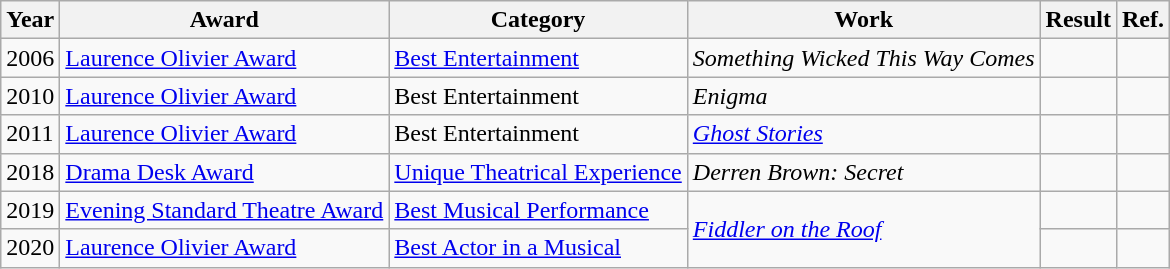<table class="wikitable">
<tr>
<th>Year</th>
<th>Award</th>
<th>Category</th>
<th>Work</th>
<th>Result</th>
<th>Ref.</th>
</tr>
<tr>
<td>2006</td>
<td><a href='#'>Laurence Olivier Award</a></td>
<td><a href='#'>Best Entertainment</a></td>
<td><em>Something Wicked This Way Comes</em></td>
<td></td>
<td></td>
</tr>
<tr>
<td>2010</td>
<td><a href='#'>Laurence Olivier Award</a></td>
<td>Best Entertainment</td>
<td><em>Enigma</em></td>
<td></td>
<td></td>
</tr>
<tr>
<td>2011</td>
<td><a href='#'>Laurence Olivier Award</a></td>
<td>Best Entertainment</td>
<td><em><a href='#'>Ghost Stories</a></em></td>
<td></td>
<td></td>
</tr>
<tr>
<td>2018</td>
<td><a href='#'>Drama Desk Award</a></td>
<td><a href='#'>Unique Theatrical Experience</a></td>
<td><em>Derren Brown: Secret</em></td>
<td></td>
<td></td>
</tr>
<tr>
<td>2019</td>
<td><a href='#'>Evening Standard Theatre Award</a></td>
<td><a href='#'>Best Musical Performance</a></td>
<td rowspan="2"><em><a href='#'>Fiddler on the Roof</a></em></td>
<td></td>
<td></td>
</tr>
<tr>
<td>2020</td>
<td><a href='#'>Laurence Olivier Award</a></td>
<td><a href='#'>Best Actor in a Musical</a></td>
<td></td>
<td></td>
</tr>
</table>
